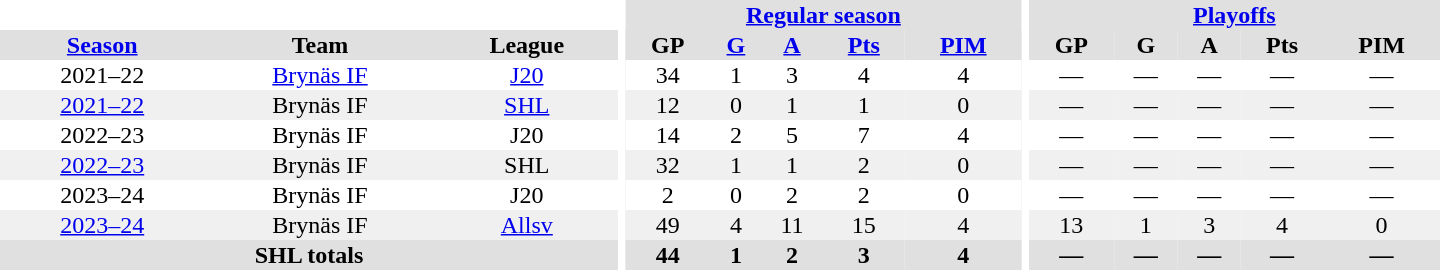<table border="0" cellpadding="1" cellspacing="0" style="text-align:center; width:60em">
<tr bgcolor="#e0e0e0">
<th colspan="3" bgcolor="#ffffff"></th>
<th rowspan="99" bgcolor="#ffffff"></th>
<th colspan="5"><a href='#'>Regular season</a></th>
<th rowspan="99" bgcolor="#ffffff"></th>
<th colspan="5"><a href='#'>Playoffs</a></th>
</tr>
<tr bgcolor="#e0e0e0">
<th><a href='#'>Season</a></th>
<th>Team</th>
<th>League</th>
<th>GP</th>
<th><a href='#'>G</a></th>
<th><a href='#'>A</a></th>
<th><a href='#'>Pts</a></th>
<th><a href='#'>PIM</a></th>
<th>GP</th>
<th>G</th>
<th>A</th>
<th>Pts</th>
<th>PIM</th>
</tr>
<tr>
<td>2021–22</td>
<td><a href='#'>Brynäs IF</a></td>
<td><a href='#'>J20</a></td>
<td>34</td>
<td>1</td>
<td>3</td>
<td>4</td>
<td>4</td>
<td>—</td>
<td>—</td>
<td>—</td>
<td>—</td>
<td>—</td>
</tr>
<tr bgcolor="#f0f0f0">
<td><a href='#'>2021–22</a></td>
<td>Brynäs IF</td>
<td><a href='#'>SHL</a></td>
<td>12</td>
<td>0</td>
<td>1</td>
<td>1</td>
<td>0</td>
<td>—</td>
<td>—</td>
<td>—</td>
<td>—</td>
<td>—</td>
</tr>
<tr>
<td>2022–23</td>
<td>Brynäs IF</td>
<td>J20</td>
<td>14</td>
<td>2</td>
<td>5</td>
<td>7</td>
<td>4</td>
<td>—</td>
<td>—</td>
<td>—</td>
<td>—</td>
<td>—</td>
</tr>
<tr bgcolor="#f0f0f0">
<td><a href='#'>2022–23</a></td>
<td>Brynäs IF</td>
<td>SHL</td>
<td>32</td>
<td>1</td>
<td>1</td>
<td>2</td>
<td>0</td>
<td>—</td>
<td>—</td>
<td>—</td>
<td>—</td>
<td>—</td>
</tr>
<tr>
<td>2023–24</td>
<td>Brynäs IF</td>
<td>J20</td>
<td>2</td>
<td>0</td>
<td>2</td>
<td>2</td>
<td>0</td>
<td>—</td>
<td>—</td>
<td>—</td>
<td>—</td>
<td>—</td>
</tr>
<tr bgcolor="#f0f0f0">
<td><a href='#'>2023–24</a></td>
<td>Brynäs IF</td>
<td><a href='#'>Allsv</a></td>
<td>49</td>
<td>4</td>
<td>11</td>
<td>15</td>
<td>4</td>
<td>13</td>
<td>1</td>
<td>3</td>
<td>4</td>
<td>0</td>
</tr>
<tr bgcolor="#e0e0e0">
<th colspan="3">SHL totals</th>
<th>44</th>
<th>1</th>
<th>2</th>
<th>3</th>
<th>4</th>
<th>—</th>
<th>—</th>
<th>—</th>
<th>—</th>
<th>—</th>
</tr>
</table>
